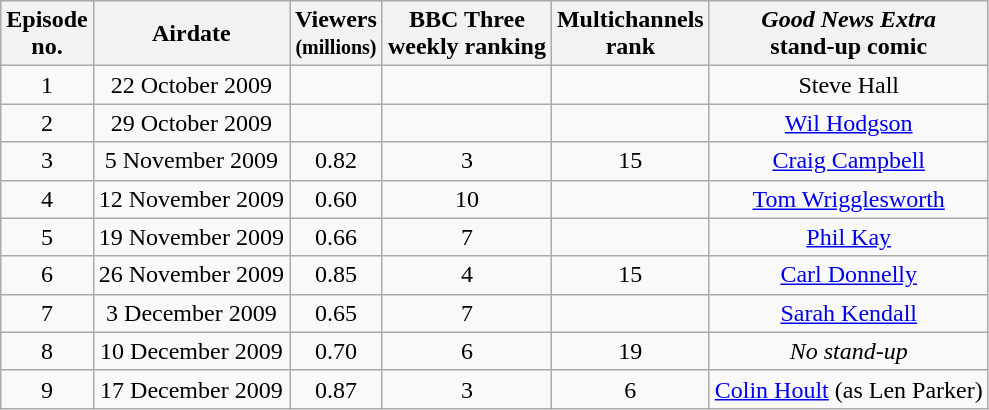<table class="wikitable" style="text-align:center;">
<tr>
<th>Episode<br>no.</th>
<th>Airdate</th>
<th>Viewers<br><small>(millions)</small></th>
<th>BBC Three<br>weekly ranking</th>
<th>Multichannels<br>rank</th>
<th><em>Good News Extra</em><br>stand-up comic</th>
</tr>
<tr>
<td>1</td>
<td>22 October 2009</td>
<td></td>
<td></td>
<td></td>
<td>Steve Hall</td>
</tr>
<tr>
<td>2</td>
<td>29 October 2009</td>
<td></td>
<td></td>
<td></td>
<td><a href='#'>Wil Hodgson</a></td>
</tr>
<tr>
<td>3</td>
<td>5 November 2009</td>
<td>0.82</td>
<td>3</td>
<td>15</td>
<td><a href='#'>Craig Campbell</a></td>
</tr>
<tr>
<td>4</td>
<td>12 November 2009</td>
<td>0.60</td>
<td>10</td>
<td></td>
<td><a href='#'>Tom Wrigglesworth</a></td>
</tr>
<tr>
<td>5</td>
<td>19 November 2009</td>
<td>0.66</td>
<td>7</td>
<td></td>
<td><a href='#'>Phil Kay</a></td>
</tr>
<tr>
<td>6</td>
<td>26 November 2009</td>
<td>0.85</td>
<td>4</td>
<td>15</td>
<td><a href='#'>Carl Donnelly</a></td>
</tr>
<tr>
<td>7</td>
<td>3 December 2009</td>
<td>0.65</td>
<td>7</td>
<td></td>
<td><a href='#'>Sarah Kendall</a></td>
</tr>
<tr>
<td>8</td>
<td>10 December 2009</td>
<td>0.70</td>
<td>6</td>
<td>19</td>
<td><em>No stand-up</em></td>
</tr>
<tr>
<td>9</td>
<td>17 December 2009</td>
<td>0.87</td>
<td>3</td>
<td>6</td>
<td><a href='#'>Colin Hoult</a> (as Len Parker)</td>
</tr>
</table>
